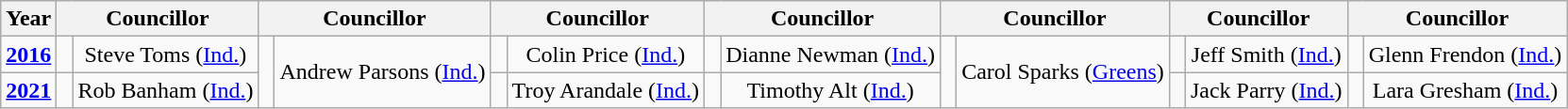<table class="wikitable">
<tr>
<th>Year</th>
<th colspan="2">Councillor</th>
<th colspan="2">Councillor</th>
<th colspan="2">Councillor</th>
<th colspan="2">Councillor</th>
<th colspan="2">Councillor</th>
<th colspan="2">Councillor</th>
<th colspan="2">Councillor</th>
</tr>
<tr>
<td align="center"><strong><a href='#'>2016</a></strong></td>
<td rowspan="1" width="1px" > </td>
<td rowspan="1"; align="center">Steve Toms (<a href='#'>Ind.</a>)</td>
<td rowspan="2" width="1px" > </td>
<td rowspan="2"; align="center">Andrew Parsons (<a href='#'>Ind.</a>)</td>
<td rowspan="1" width="1px" > </td>
<td rowspan="1"; align="center">Colin Price (<a href='#'>Ind.</a>)</td>
<td rowspan="1" width="1px" > </td>
<td rowspan="1"; align="center">Dianne Newman (<a href='#'>Ind.</a>)</td>
<td rowspan="2" width="1px" > </td>
<td rowspan="2"; align="center">Carol Sparks (<a href='#'>Greens</a>)</td>
<td rowspan="1" width="1px" > </td>
<td rowspan="1"; align="center">Jeff Smith (<a href='#'>Ind.</a>)</td>
<td rowspan="1" width="1px" > </td>
<td rowspan="1"; align="center">Glenn Frendon (<a href='#'>Ind.</a>)</td>
</tr>
<tr>
<td align="center"><strong><a href='#'>2021</a></strong></td>
<td rowspan="2" width="1px" > </td>
<td rowspan="2"; align="center">Rob Banham (<a href='#'>Ind.</a>)</td>
<td rowspan="2" width="1px" > </td>
<td rowspan="2"; align="center">Troy Arandale (<a href='#'>Ind.</a>)</td>
<td rowspan="2" width="1px" > </td>
<td rowspan="2"; align="center">Timothy Alt (<a href='#'>Ind.</a>)</td>
<td rowspan="2" width="1px" > </td>
<td rowspan="2"; align="center">Jack Parry (<a href='#'>Ind.</a>)</td>
<td rowspan="2" width="1px" > </td>
<td rowspan="2"; align="center">Lara Gresham (<a href='#'>Ind.</a>)</td>
</tr>
</table>
